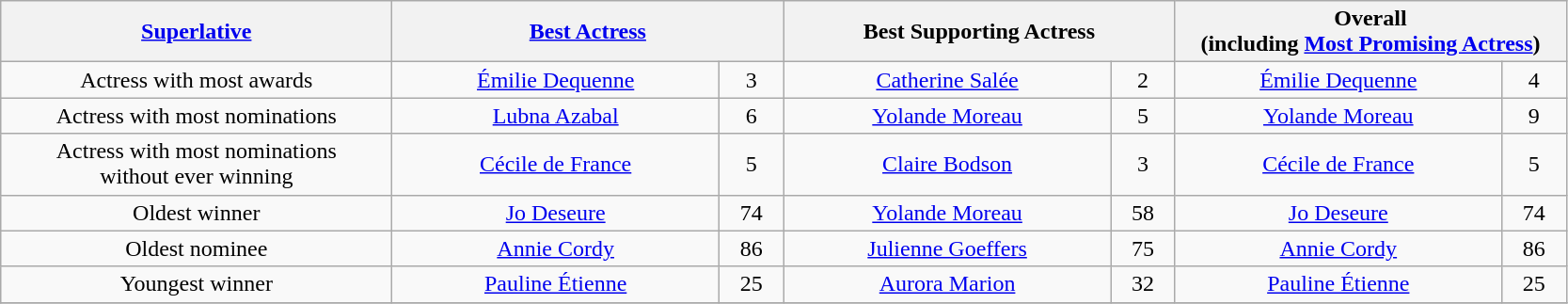<table class="wikitable" style="text-align: center">
<tr>
<th style="width:270px;"><strong><a href='#'>Superlative</a></strong></th>
<th colspan="2" style="width:270px;"><strong><a href='#'>Best Actress</a></strong></th>
<th colspan="2" style="width:270px;"><strong>Best Supporting Actress</strong></th>
<th colspan="2" style="width:270px;"><strong>Overall<br>(including <a href='#'>Most Promising Actress</a>)</strong></th>
</tr>
<tr>
<td>Actress with most awards</td>
<td><a href='#'>Émilie Dequenne</a></td>
<td>3</td>
<td><a href='#'>Catherine Salée</a></td>
<td>2</td>
<td><a href='#'>Émilie Dequenne</a></td>
<td>4</td>
</tr>
<tr>
<td>Actress with most nominations</td>
<td><a href='#'>Lubna Azabal</a></td>
<td>6</td>
<td><a href='#'>Yolande Moreau</a></td>
<td>5</td>
<td><a href='#'>Yolande Moreau</a></td>
<td>9</td>
</tr>
<tr>
<td>Actress with most nominations<br>without ever winning</td>
<td><a href='#'>Cécile de France</a></td>
<td>5</td>
<td><a href='#'>Claire Bodson</a></td>
<td>3</td>
<td><a href='#'>Cécile de France</a></td>
<td>5</td>
</tr>
<tr>
<td>Oldest winner</td>
<td><a href='#'>Jo Deseure</a></td>
<td>74</td>
<td><a href='#'>Yolande Moreau</a></td>
<td>58</td>
<td><a href='#'>Jo Deseure</a></td>
<td>74</td>
</tr>
<tr>
<td>Oldest nominee</td>
<td><a href='#'>Annie Cordy</a></td>
<td>86</td>
<td><a href='#'>Julienne Goeffers</a></td>
<td>75</td>
<td><a href='#'>Annie Cordy</a></td>
<td>86</td>
</tr>
<tr>
<td>Youngest winner</td>
<td><a href='#'>Pauline Étienne</a></td>
<td>25</td>
<td><a href='#'>Aurora Marion</a></td>
<td>32</td>
<td><a href='#'>Pauline Étienne</a></td>
<td>25</td>
</tr>
<tr>
</tr>
</table>
